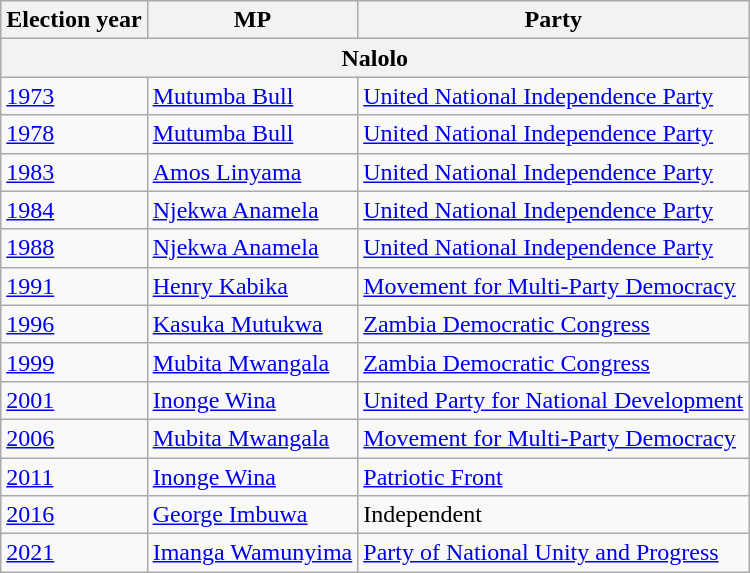<table class="wikitable">
<tr>
<th>Election year</th>
<th>MP</th>
<th>Party</th>
</tr>
<tr>
<th colspan="3">Nalolo</th>
</tr>
<tr>
<td><a href='#'>1973</a></td>
<td><a href='#'>Mutumba Bull</a></td>
<td><a href='#'>United National Independence Party</a></td>
</tr>
<tr>
<td><a href='#'>1978</a></td>
<td><a href='#'>Mutumba Bull</a></td>
<td><a href='#'>United National Independence Party</a></td>
</tr>
<tr>
<td><a href='#'>1983</a></td>
<td><a href='#'>Amos Linyama</a></td>
<td><a href='#'>United National Independence Party</a></td>
</tr>
<tr>
<td><a href='#'>1984</a></td>
<td><a href='#'>Njekwa Anamela</a></td>
<td><a href='#'>United National Independence Party</a></td>
</tr>
<tr>
<td><a href='#'>1988</a></td>
<td><a href='#'>Njekwa Anamela</a></td>
<td><a href='#'>United National Independence Party</a></td>
</tr>
<tr>
<td><a href='#'>1991</a></td>
<td><a href='#'>Henry Kabika</a></td>
<td><a href='#'>Movement for Multi-Party Democracy</a></td>
</tr>
<tr>
<td><a href='#'>1996</a></td>
<td><a href='#'>Kasuka Mutukwa</a></td>
<td><a href='#'>Zambia Democratic Congress</a></td>
</tr>
<tr>
<td><a href='#'>1999</a></td>
<td><a href='#'>Mubita Mwangala</a></td>
<td><a href='#'>Zambia Democratic Congress</a></td>
</tr>
<tr>
<td><a href='#'>2001</a></td>
<td><a href='#'>Inonge Wina</a></td>
<td><a href='#'>United Party for National Development</a></td>
</tr>
<tr>
<td><a href='#'>2006</a></td>
<td><a href='#'>Mubita Mwangala</a></td>
<td><a href='#'>Movement for Multi-Party Democracy</a></td>
</tr>
<tr>
<td><a href='#'>2011</a></td>
<td><a href='#'>Inonge Wina</a></td>
<td><a href='#'>Patriotic Front</a></td>
</tr>
<tr>
<td><a href='#'>2016</a></td>
<td><a href='#'>George Imbuwa</a></td>
<td>Independent</td>
</tr>
<tr>
<td><a href='#'>2021</a></td>
<td><a href='#'>Imanga Wamunyima</a></td>
<td><a href='#'>Party of National Unity and Progress</a></td>
</tr>
</table>
